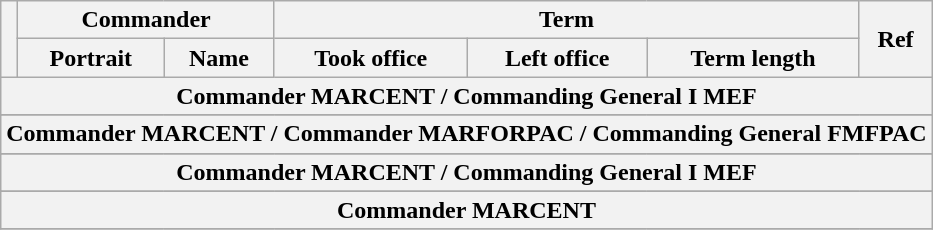<table class="wikitable sortable">
<tr>
<th rowspan=2></th>
<th colspan=2>Commander</th>
<th colspan=3>Term</th>
<th rowspan=2>Ref</th>
</tr>
<tr>
<th>Portrait</th>
<th>Name</th>
<th>Took office</th>
<th>Left office</th>
<th>Term length</th>
</tr>
<tr>
<th colspan=7>Commander MARCENT / Commanding General I MEF</th>
</tr>
<tr>
</tr>
<tr>
<th colspan=7>Commander MARCENT / Commander MARFORPAC / Commanding General FMFPAC</th>
</tr>
<tr>
</tr>
<tr>
<th colspan=7>Commander MARCENT / Commanding General I MEF</th>
</tr>
<tr>
</tr>
<tr>
<th colspan=7>Commander MARCENT</th>
</tr>
<tr>
</tr>
</table>
